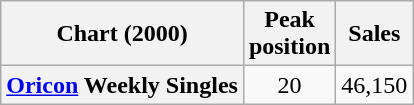<table class="wikitable sortable plainrowheaders">
<tr>
<th scope="col">Chart (2000)</th>
<th scope="col">Peak<br>position</th>
<th scope="col">Sales</th>
</tr>
<tr>
<th scope="row"><a href='#'>Oricon</a> Weekly Singles</th>
<td align="center">20</td>
<td align="center">46,150</td>
</tr>
</table>
